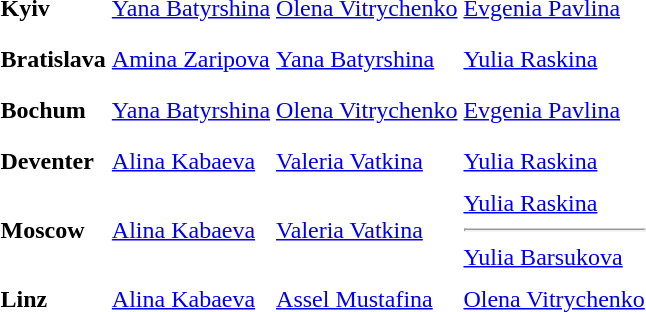<table>
<tr>
<th scope=row style="text-align:left">Kyiv</th>
<td style="height:30px;"> <a href='#'>Yana Batyrshina</a></td>
<td style="height:30px;"> <a href='#'>Olena Vitrychenko</a></td>
<td style="height:30px;"> <a href='#'>Evgenia Pavlina</a></td>
</tr>
<tr>
<th scope=row style="text-align:left">Bratislava</th>
<td style="height:30px;"> <a href='#'>Amina Zaripova</a></td>
<td style="height:30px;"> <a href='#'>Yana Batyrshina</a></td>
<td style="height:30px;"> <a href='#'>Yulia Raskina</a></td>
</tr>
<tr>
<th scope=row style="text-align:left">Bochum</th>
<td style="height:30px;"> <a href='#'>Yana Batyrshina</a></td>
<td style="height:30px;"> <a href='#'>Olena Vitrychenko</a></td>
<td style="height:30px;"> <a href='#'>Evgenia Pavlina</a></td>
</tr>
<tr>
<th scope=row style="text-align:left">Deventer</th>
<td style="height:30px;"> <a href='#'>Alina Kabaeva</a></td>
<td style="height:30px;"> <a href='#'>Valeria Vatkina</a></td>
<td style="height:30px;"> <a href='#'>Yulia Raskina</a></td>
</tr>
<tr>
<th scope=row style="text-align:left">Moscow</th>
<td style="height:30px;"> <a href='#'>Alina Kabaeva</a></td>
<td style="height:30px;"> <a href='#'>Valeria Vatkina</a></td>
<td style="height:30px;"> <a href='#'>Yulia Raskina</a><hr> <a href='#'>Yulia Barsukova</a></td>
</tr>
<tr>
<th scope=row style="text-align:left">Linz</th>
<td style="height:30px;"> <a href='#'>Alina Kabaeva</a></td>
<td style="height:30px;"> <a href='#'>Assel Mustafina</a></td>
<td style="height:30px;"> <a href='#'>Olena Vitrychenko</a></td>
</tr>
<tr>
</tr>
</table>
